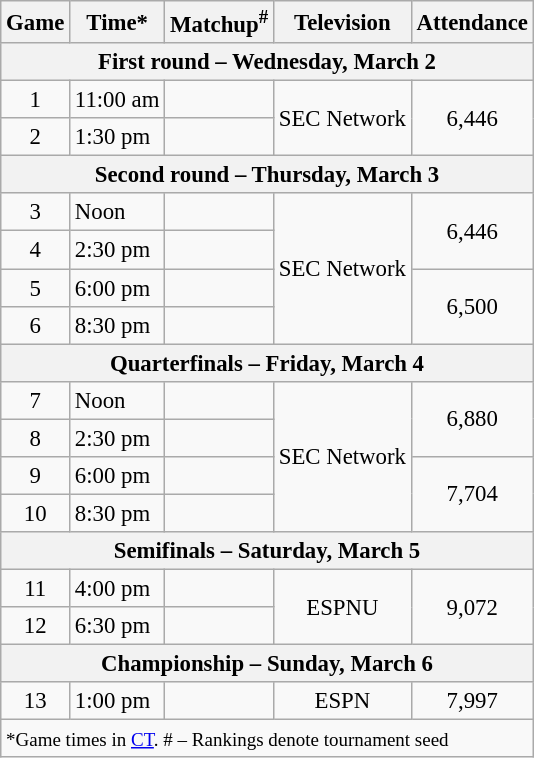<table class="wikitable" style="font-size: 95%">
<tr>
<th>Game</th>
<th>Time*</th>
<th>Matchup<sup>#</sup></th>
<th>Television</th>
<th>Attendance</th>
</tr>
<tr>
<th colspan=5>First round – Wednesday, March 2</th>
</tr>
<tr>
<td align=center>1</td>
<td>11:00 am</td>
<td></td>
<td rowspan=2 align=center>SEC Network</td>
<td rowspan=2 align=center>6,446</td>
</tr>
<tr>
<td align=center>2</td>
<td>1:30 pm</td>
<td></td>
</tr>
<tr>
<th colspan=5>Second round – Thursday, March 3</th>
</tr>
<tr>
<td align=center>3</td>
<td>Noon</td>
<td></td>
<td rowspan=4 align=center>SEC Network</td>
<td rowspan=2 align=center>6,446</td>
</tr>
<tr>
<td align=center>4</td>
<td>2:30 pm</td>
<td></td>
</tr>
<tr>
<td align=center>5</td>
<td>6:00 pm</td>
<td></td>
<td rowspan=2 align=center>6,500</td>
</tr>
<tr>
<td align=center>6</td>
<td>8:30 pm</td>
<td></td>
</tr>
<tr>
<th colspan=5>Quarterfinals – Friday, March 4</th>
</tr>
<tr>
<td align=center>7</td>
<td>Noon</td>
<td></td>
<td rowspan=4 align=center>SEC Network</td>
<td rowspan=2 align=center>6,880</td>
</tr>
<tr>
<td align=center>8</td>
<td>2:30 pm</td>
<td></td>
</tr>
<tr>
<td align=center>9</td>
<td>6:00 pm</td>
<td></td>
<td rowspan=2 align=center>7,704</td>
</tr>
<tr>
<td align=center>10</td>
<td>8:30 pm</td>
<td></td>
</tr>
<tr>
<th colspan=5>Semifinals – Saturday, March 5</th>
</tr>
<tr>
<td align=center>11</td>
<td>4:00 pm</td>
<td></td>
<td rowspan=2 align=center>ESPNU</td>
<td rowspan=2 align=center>9,072</td>
</tr>
<tr>
<td align=center>12</td>
<td>6:30 pm</td>
<td></td>
</tr>
<tr>
<th colspan=5>Championship – Sunday, March 6</th>
</tr>
<tr>
<td align=center>13</td>
<td>1:00 pm</td>
<td></td>
<td rowspan=1 align=center>ESPN</td>
<td rowspan=1 align=center>7,997</td>
</tr>
<tr>
<td colspan=5><small>*Game times in <a href='#'>CT</a>. # – Rankings denote tournament seed</small></td>
</tr>
</table>
